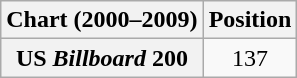<table class="wikitable plainrowheaders">
<tr>
<th>Chart (2000–2009)</th>
<th>Position</th>
</tr>
<tr>
<th scope="row">US <em>Billboard</em> 200</th>
<td style="text-align:center;">137</td>
</tr>
</table>
